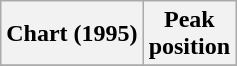<table class="wikitable sortable plainrowheaders" style="text-align:center">
<tr>
<th scope="col">Chart (1995)</th>
<th scope="col">Peak<br>position</th>
</tr>
<tr>
</tr>
</table>
